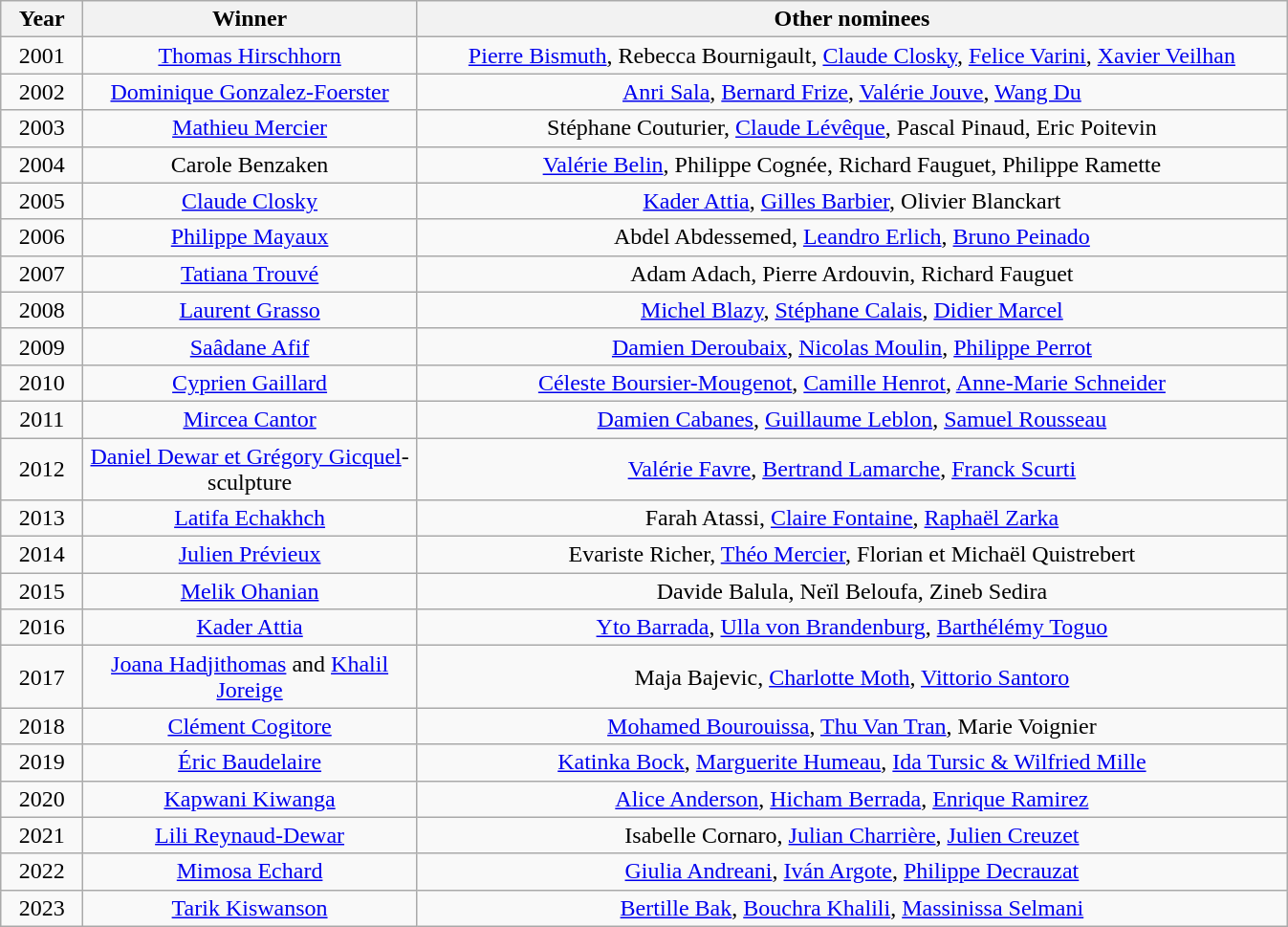<table class="wikitable" border="1" style="text-align: center;">
<tr>
<th scope="col" width="50px">Year</th>
<th scope="col" width="225px">Winner</th>
<th scope="col" width="600px">Other nominees</th>
</tr>
<tr>
<td>2001</td>
<td><a href='#'>Thomas Hirschhorn</a></td>
<td><a href='#'>Pierre Bismuth</a>, Rebecca Bournigault, <a href='#'>Claude Closky</a>, <a href='#'>Felice Varini</a>, <a href='#'>Xavier Veilhan</a></td>
</tr>
<tr>
<td>2002</td>
<td><a href='#'>Dominique Gonzalez-Foerster</a></td>
<td><a href='#'>Anri Sala</a>, <a href='#'>Bernard Frize</a>, <a href='#'>Valérie Jouve</a>, <a href='#'>Wang Du</a></td>
</tr>
<tr>
<td>2003</td>
<td><a href='#'>Mathieu Mercier</a></td>
<td>Stéphane Couturier, <a href='#'>Claude Lévêque</a>, Pascal Pinaud, Eric Poitevin</td>
</tr>
<tr>
<td>2004</td>
<td>Carole Benzaken</td>
<td><a href='#'>Valérie Belin</a>, Philippe Cognée, Richard Fauguet, Philippe Ramette</td>
</tr>
<tr>
<td>2005</td>
<td><a href='#'>Claude Closky</a></td>
<td><a href='#'>Kader Attia</a>, <a href='#'>Gilles Barbier</a>, Olivier Blanckart</td>
</tr>
<tr>
<td>2006</td>
<td><a href='#'>Philippe Mayaux</a></td>
<td>Abdel Abdessemed, <a href='#'>Leandro Erlich</a>, <a href='#'>Bruno Peinado</a></td>
</tr>
<tr>
<td>2007</td>
<td><a href='#'>Tatiana Trouvé</a></td>
<td>Adam Adach, Pierre Ardouvin, Richard Fauguet</td>
</tr>
<tr>
<td>2008</td>
<td><a href='#'>Laurent Grasso</a></td>
<td><a href='#'>Michel Blazy</a>, <a href='#'>Stéphane Calais</a>, <a href='#'>Didier Marcel</a></td>
</tr>
<tr>
<td>2009</td>
<td><a href='#'>Saâdane Afif</a></td>
<td><a href='#'>Damien Deroubaix</a>, <a href='#'>Nicolas Moulin</a>, <a href='#'>Philippe Perrot</a></td>
</tr>
<tr>
<td>2010</td>
<td><a href='#'>Cyprien Gaillard</a></td>
<td><a href='#'>Céleste Boursier-Mougenot</a>, <a href='#'>Camille Henrot</a>, <a href='#'>Anne-Marie Schneider</a></td>
</tr>
<tr>
<td>2011</td>
<td><a href='#'>Mircea Cantor</a></td>
<td><a href='#'>Damien Cabanes</a>, <a href='#'>Guillaume Leblon</a>, <a href='#'>Samuel Rousseau</a></td>
</tr>
<tr>
<td>2012</td>
<td><a href='#'>Daniel Dewar et Grégory Gicquel</a>- sculpture</td>
<td><a href='#'>Valérie Favre</a>, <a href='#'>Bertrand Lamarche</a>, <a href='#'>Franck Scurti</a></td>
</tr>
<tr>
<td>2013</td>
<td><a href='#'>Latifa Echakhch</a></td>
<td>Farah Atassi, <a href='#'>Claire Fontaine</a>, <a href='#'>Raphaël Zarka</a></td>
</tr>
<tr>
<td>2014</td>
<td><a href='#'>Julien Prévieux</a></td>
<td>Evariste Richer, <a href='#'>Théo Mercier</a>, Florian et Michaël Quistrebert</td>
</tr>
<tr>
<td>2015</td>
<td><a href='#'>Melik Ohanian</a></td>
<td>Davide Balula, Neïl Beloufa, Zineb Sedira</td>
</tr>
<tr>
<td>2016</td>
<td><a href='#'>Kader Attia</a></td>
<td><a href='#'>Yto Barrada</a>, <a href='#'>Ulla von Brandenburg</a>, <a href='#'>Barthélémy Toguo</a></td>
</tr>
<tr>
<td>2017</td>
<td><a href='#'>Joana Hadjithomas</a> and <a href='#'>Khalil Joreige</a></td>
<td>Maja Bajevic, <a href='#'>Charlotte Moth</a>, <a href='#'>Vittorio Santoro</a></td>
</tr>
<tr>
<td>2018</td>
<td><a href='#'>Clément Cogitore</a></td>
<td><a href='#'>Mohamed Bourouissa</a>, <a href='#'>Thu Van Tran</a>, Marie Voignier</td>
</tr>
<tr>
<td>2019</td>
<td><a href='#'>Éric Baudelaire</a></td>
<td><a href='#'>Katinka Bock</a>, <a href='#'>Marguerite Humeau</a>, <a href='#'>Ida Tursic & Wilfried Mille</a></td>
</tr>
<tr>
<td>2020</td>
<td><a href='#'>Kapwani Kiwanga</a></td>
<td><a href='#'>Alice Anderson</a>, <a href='#'>Hicham Berrada</a>, <a href='#'>Enrique Ramirez</a></td>
</tr>
<tr>
<td>2021</td>
<td><a href='#'>Lili Reynaud-Dewar</a></td>
<td>Isabelle Cornaro, <a href='#'>Julian Charrière</a>, <a href='#'>Julien Creuzet</a></td>
</tr>
<tr>
<td>2022</td>
<td><a href='#'>Mimosa Echard</a></td>
<td><a href='#'>Giulia Andreani</a>, <a href='#'>Iván Argote</a>, <a href='#'>Philippe Decrauzat</a></td>
</tr>
<tr>
<td>2023</td>
<td><a href='#'>Tarik Kiswanson</a></td>
<td><a href='#'>Bertille Bak</a>, <a href='#'>Bouchra Khalili</a>, <a href='#'>Massinissa Selmani</a></td>
</tr>
</table>
